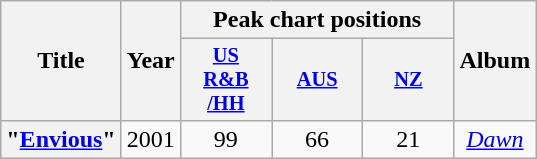<table class="wikitable plainrowheaders" style="text-align:center;" border="1">
<tr>
<th scope="col" rowspan="2">Title</th>
<th scope="col" rowspan="2">Year</th>
<th scope="col" colspan="3">Peak chart positions</th>
<th scope="col" rowspan="2">Album</th>
</tr>
<tr>
<th scope="col" style="width:4em;font-size:85%;"><a href='#'>US<br>R&B<br>/HH</a><br></th>
<th scope="col" style="width:4em;font-size:85%;"><a href='#'>AUS</a><br></th>
<th scope="col" style="width:4em;font-size:85%;"><a href='#'>NZ</a><br></th>
</tr>
<tr>
<th scope="row">"<a href='#'>Envious</a>"</th>
<td>2001</td>
<td>99</td>
<td>66</td>
<td>21</td>
<td><em><a href='#'>Dawn</a></em></td>
</tr>
</table>
